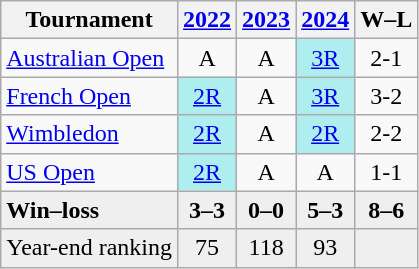<table class="wikitable" style="text-align:center">
<tr>
<th>Tournament</th>
<th><a href='#'>2022</a></th>
<th><a href='#'>2023</a></th>
<th><a href='#'>2024</a></th>
<th>W–L</th>
</tr>
<tr>
<td align="left"><a href='#'>Australian Open</a></td>
<td>A</td>
<td>A</td>
<td bgcolor=afeeee><a href='#'>3R</a></td>
<td>2-1</td>
</tr>
<tr>
<td align="left"><a href='#'>French Open</a></td>
<td bgcolor=afeeee><a href='#'>2R</a></td>
<td>A</td>
<td bgcolor=afeeee><a href='#'>3R</a></td>
<td>3-2</td>
</tr>
<tr>
<td align="left"><a href='#'>Wimbledon</a></td>
<td bgcolor=afeeee><a href='#'>2R</a></td>
<td>A</td>
<td bgcolor=afeeee><a href='#'>2R</a></td>
<td>2-2</td>
</tr>
<tr>
<td align="left"><a href='#'>US Open</a></td>
<td bgcolor=afeeee><a href='#'>2R</a></td>
<td>A</td>
<td>A</td>
<td>1-1</td>
</tr>
<tr style="background:#efefef; font-weight:bold;">
<td style="text-align:left">Win–loss</td>
<td>3–3</td>
<td>0–0</td>
<td>5–3</td>
<td>8–6</td>
</tr>
<tr bgcolor="efefef">
<td align="left">Year-end ranking</td>
<td>75</td>
<td>118</td>
<td>93</td>
<td></td>
</tr>
</table>
